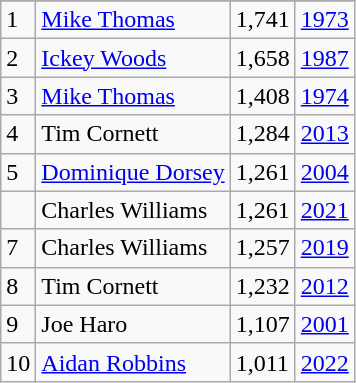<table class="wikitable">
<tr>
</tr>
<tr>
<td>1</td>
<td><a href='#'>Mike Thomas</a></td>
<td>1,741</td>
<td><a href='#'>1973</a></td>
</tr>
<tr>
<td>2</td>
<td><a href='#'>Ickey Woods</a></td>
<td>1,658</td>
<td><a href='#'>1987</a></td>
</tr>
<tr>
<td>3</td>
<td><a href='#'>Mike Thomas</a></td>
<td>1,408</td>
<td><a href='#'>1974</a></td>
</tr>
<tr>
<td>4</td>
<td>Tim Cornett</td>
<td>1,284</td>
<td><a href='#'>2013</a></td>
</tr>
<tr>
<td>5</td>
<td><a href='#'>Dominique Dorsey</a></td>
<td>1,261</td>
<td><a href='#'>2004</a></td>
</tr>
<tr>
<td></td>
<td>Charles Williams</td>
<td>1,261</td>
<td><a href='#'>2021</a></td>
</tr>
<tr>
<td>7</td>
<td>Charles Williams</td>
<td>1,257</td>
<td><a href='#'>2019</a></td>
</tr>
<tr>
<td>8</td>
<td>Tim Cornett</td>
<td>1,232</td>
<td><a href='#'>2012</a></td>
</tr>
<tr>
<td>9</td>
<td>Joe Haro</td>
<td>1,107</td>
<td><a href='#'>2001</a></td>
</tr>
<tr>
<td>10</td>
<td><a href='#'>Aidan Robbins</a></td>
<td>1,011</td>
<td><a href='#'>2022</a></td>
</tr>
</table>
